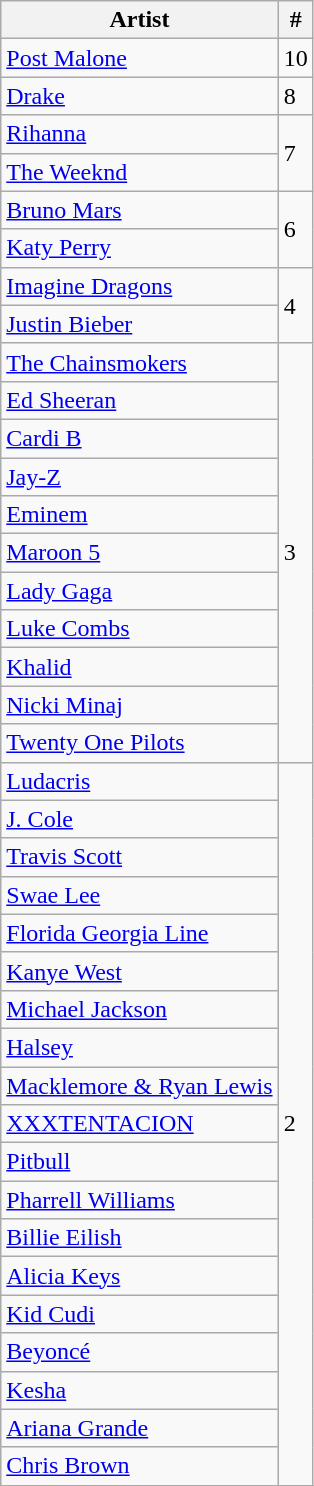<table class="wikitable sortable">
<tr>
<th>Artist</th>
<th>#</th>
</tr>
<tr>
<td><a href='#'>Post Malone</a></td>
<td>10</td>
</tr>
<tr>
<td><a href='#'>Drake</a></td>
<td>8</td>
</tr>
<tr>
<td><a href='#'>Rihanna</a></td>
<td rowspan="2">7</td>
</tr>
<tr>
<td><a href='#'>The Weeknd</a></td>
</tr>
<tr>
<td><a href='#'>Bruno Mars</a></td>
<td rowspan="2">6</td>
</tr>
<tr>
<td><a href='#'>Katy Perry</a></td>
</tr>
<tr>
<td><a href='#'>Imagine Dragons</a></td>
<td rowspan="2">4</td>
</tr>
<tr>
<td><a href='#'>Justin Bieber</a></td>
</tr>
<tr>
<td><a href='#'>The Chainsmokers</a></td>
<td rowspan="11">3</td>
</tr>
<tr>
<td><a href='#'>Ed Sheeran</a></td>
</tr>
<tr>
<td><a href='#'>Cardi B</a></td>
</tr>
<tr>
<td><a href='#'>Jay-Z</a></td>
</tr>
<tr>
<td><a href='#'>Eminem</a></td>
</tr>
<tr>
<td><a href='#'>Maroon 5</a></td>
</tr>
<tr>
<td><a href='#'>Lady Gaga</a></td>
</tr>
<tr>
<td><a href='#'>Luke Combs</a></td>
</tr>
<tr>
<td><a href='#'>Khalid</a></td>
</tr>
<tr>
<td><a href='#'>Nicki Minaj</a></td>
</tr>
<tr>
<td><a href='#'>Twenty One Pilots</a></td>
</tr>
<tr>
<td><a href='#'>Ludacris</a></td>
<td rowspan="19">2</td>
</tr>
<tr>
<td><a href='#'>J. Cole</a></td>
</tr>
<tr>
<td><a href='#'>Travis Scott</a></td>
</tr>
<tr>
<td><a href='#'>Swae Lee</a></td>
</tr>
<tr>
<td><a href='#'>Florida Georgia Line</a></td>
</tr>
<tr>
<td><a href='#'>Kanye West</a></td>
</tr>
<tr>
<td><a href='#'>Michael Jackson</a></td>
</tr>
<tr>
<td><a href='#'>Halsey</a></td>
</tr>
<tr>
<td><a href='#'>Macklemore & Ryan Lewis</a></td>
</tr>
<tr>
<td><a href='#'>XXXTENTACION</a></td>
</tr>
<tr>
<td><a href='#'>Pitbull</a></td>
</tr>
<tr>
<td><a href='#'>Pharrell Williams</a></td>
</tr>
<tr>
<td><a href='#'>Billie Eilish</a></td>
</tr>
<tr>
<td><a href='#'>Alicia Keys</a></td>
</tr>
<tr>
<td><a href='#'>Kid Cudi</a></td>
</tr>
<tr>
<td><a href='#'>Beyoncé</a></td>
</tr>
<tr>
<td><a href='#'>Kesha</a></td>
</tr>
<tr>
<td><a href='#'>Ariana Grande</a></td>
</tr>
<tr>
<td><a href='#'>Chris Brown</a></td>
</tr>
<tr>
</tr>
</table>
